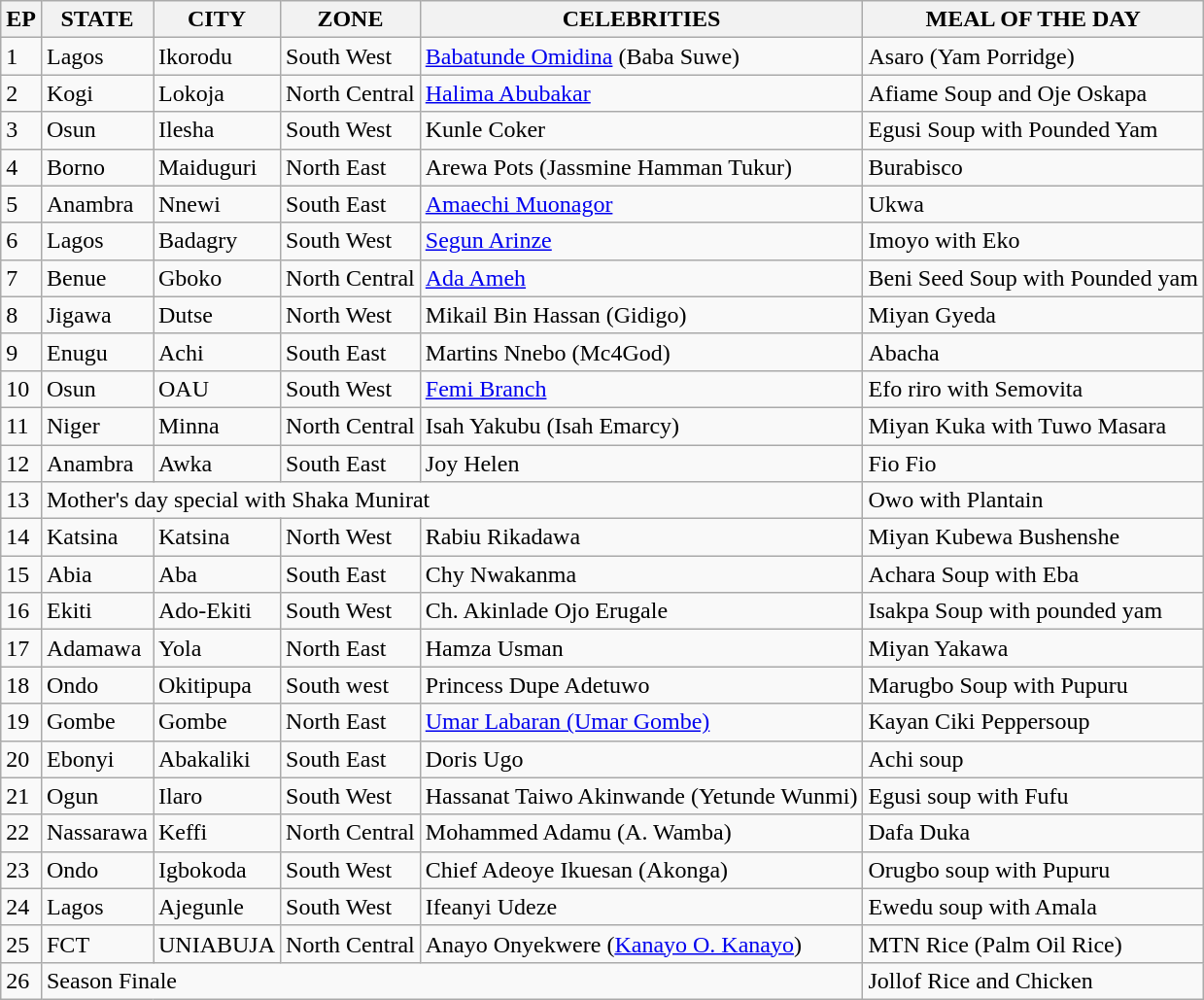<table class="wikitable">
<tr>
<th>EP</th>
<th>STATE</th>
<th>CITY</th>
<th>ZONE</th>
<th>CELEBRITIES</th>
<th>MEAL OF THE DAY</th>
</tr>
<tr>
<td>1</td>
<td>Lagos</td>
<td>Ikorodu</td>
<td>South West</td>
<td><a href='#'>Babatunde Omidina</a> (Baba Suwe)</td>
<td>Asaro (Yam Porridge)</td>
</tr>
<tr>
<td>2</td>
<td>Kogi</td>
<td>Lokoja</td>
<td>North Central</td>
<td><a href='#'>Halima Abubakar</a></td>
<td>Afiame Soup and Oje Oskapa</td>
</tr>
<tr>
<td>3</td>
<td>Osun</td>
<td>Ilesha</td>
<td>South West</td>
<td>Kunle Coker</td>
<td>Egusi Soup with Pounded Yam</td>
</tr>
<tr>
<td>4</td>
<td>Borno</td>
<td>Maiduguri</td>
<td>North East</td>
<td>Arewa Pots (Jassmine Hamman Tukur)</td>
<td>Burabisco</td>
</tr>
<tr>
<td>5</td>
<td>Anambra</td>
<td>Nnewi</td>
<td>South East</td>
<td><a href='#'>Amaechi Muonagor</a></td>
<td>Ukwa</td>
</tr>
<tr>
<td>6</td>
<td>Lagos</td>
<td>Badagry</td>
<td>South West</td>
<td><a href='#'>Segun Arinze</a></td>
<td>Imoyo with Eko</td>
</tr>
<tr>
<td>7</td>
<td>Benue</td>
<td>Gboko</td>
<td>North Central</td>
<td><a href='#'>Ada Ameh</a></td>
<td>Beni Seed Soup with Pounded yam</td>
</tr>
<tr>
<td>8</td>
<td>Jigawa</td>
<td>Dutse</td>
<td>North West</td>
<td>Mikail Bin Hassan (Gidigo)</td>
<td>Miyan Gyeda</td>
</tr>
<tr>
<td>9</td>
<td>Enugu</td>
<td>Achi</td>
<td>South East</td>
<td>Martins Nnebo (Mc4God)</td>
<td>Abacha</td>
</tr>
<tr>
<td>10</td>
<td>Osun</td>
<td>OAU</td>
<td>South West</td>
<td><a href='#'>Femi Branch</a></td>
<td>Efo riro with Semovita</td>
</tr>
<tr>
<td>11</td>
<td>Niger</td>
<td>Minna</td>
<td>North Central</td>
<td>Isah Yakubu (Isah Emarcy)</td>
<td>Miyan Kuka with Tuwo Masara</td>
</tr>
<tr>
<td>12</td>
<td>Anambra</td>
<td>Awka</td>
<td>South East</td>
<td>Joy Helen</td>
<td>Fio Fio</td>
</tr>
<tr>
<td>13</td>
<td colspan="4">Mother's day special with Shaka Munirat</td>
<td>Owo with Plantain</td>
</tr>
<tr>
<td>14</td>
<td>Katsina</td>
<td>Katsina</td>
<td>North West</td>
<td>Rabiu Rikadawa</td>
<td>Miyan Kubewa Bushenshe</td>
</tr>
<tr>
<td>15</td>
<td>Abia</td>
<td>Aba</td>
<td>South East</td>
<td>Chy Nwakanma</td>
<td>Achara Soup with Eba</td>
</tr>
<tr>
<td>16</td>
<td>Ekiti</td>
<td>Ado-Ekiti</td>
<td>South West</td>
<td>Ch. Akinlade Ojo Erugale</td>
<td>Isakpa Soup with pounded yam</td>
</tr>
<tr>
<td>17</td>
<td>Adamawa</td>
<td>Yola</td>
<td>North East</td>
<td>Hamza Usman</td>
<td>Miyan Yakawa</td>
</tr>
<tr>
<td>18</td>
<td>Ondo</td>
<td>Okitipupa</td>
<td>South west</td>
<td>Princess Dupe Adetuwo</td>
<td>Marugbo Soup with Pupuru</td>
</tr>
<tr>
<td>19</td>
<td>Gombe</td>
<td>Gombe</td>
<td>North East</td>
<td><a href='#'>Umar Labaran (Umar Gombe)</a></td>
<td>Kayan Ciki Peppersoup</td>
</tr>
<tr>
<td>20</td>
<td>Ebonyi</td>
<td>Abakaliki</td>
<td>South East</td>
<td>Doris Ugo</td>
<td>Achi soup</td>
</tr>
<tr>
<td>21</td>
<td>Ogun</td>
<td>Ilaro</td>
<td>South West</td>
<td>Hassanat Taiwo Akinwande (Yetunde Wunmi)</td>
<td>Egusi soup with Fufu</td>
</tr>
<tr>
<td>22</td>
<td>Nassarawa</td>
<td>Keffi</td>
<td>North Central</td>
<td>Mohammed Adamu (A. Wamba)</td>
<td>Dafa Duka</td>
</tr>
<tr>
<td>23</td>
<td>Ondo</td>
<td>Igbokoda</td>
<td>South West</td>
<td>Chief Adeoye Ikuesan (Akonga)</td>
<td>Orugbo soup with Pupuru</td>
</tr>
<tr>
<td>24</td>
<td>Lagos</td>
<td>Ajegunle</td>
<td>South West</td>
<td>Ifeanyi Udeze</td>
<td>Ewedu soup with Amala</td>
</tr>
<tr>
<td>25</td>
<td>FCT</td>
<td>UNIABUJA</td>
<td>North Central</td>
<td>Anayo Onyekwere (<a href='#'>Kanayo O. Kanayo</a>)</td>
<td>MTN Rice (Palm Oil Rice)</td>
</tr>
<tr>
<td>26</td>
<td colspan="4">Season Finale</td>
<td>Jollof Rice and Chicken</td>
</tr>
</table>
